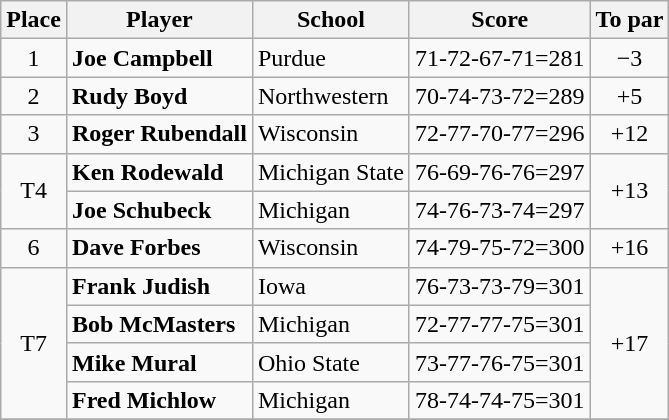<table class="wikitable">
<tr>
<th>Place</th>
<th>Player</th>
<th>School</th>
<th>Score</th>
<th>To par</th>
</tr>
<tr>
<td align="center">1</td>
<td><strong>Joe Campbell</strong></td>
<td>Purdue</td>
<td>71-72-67-71=281</td>
<td align="center">−3</td>
</tr>
<tr>
<td align="center">2</td>
<td><strong>Rudy Boyd</strong></td>
<td>Northwestern</td>
<td>70-74-73-72=289</td>
<td align="center">+5</td>
</tr>
<tr>
<td align="center">3</td>
<td><strong>Roger Rubendall</strong></td>
<td>Wisconsin</td>
<td>72-77-70-77=296</td>
<td align="center">+12</td>
</tr>
<tr>
<td rowspan="2" align="center">T4</td>
<td><strong>Ken Rodewald</strong></td>
<td>Michigan State</td>
<td>76-69-76-76=297</td>
<td rowspan="2" align="center">+13</td>
</tr>
<tr>
<td><strong>Joe Schubeck</strong></td>
<td>Michigan</td>
<td>74-76-73-74=297</td>
</tr>
<tr>
<td align="center">6</td>
<td><strong>Dave Forbes</strong></td>
<td>Wisconsin</td>
<td>74-79-75-72=300</td>
<td align="center">+16</td>
</tr>
<tr>
<td rowspan="4" align="center">T7</td>
<td><strong>Frank Judish</strong></td>
<td>Iowa</td>
<td>76-73-73-79=301</td>
<td rowspan="4" align="center">+17</td>
</tr>
<tr>
<td><strong>Bob McMasters</strong></td>
<td>Michigan</td>
<td>72-77-77-75=301</td>
</tr>
<tr>
<td><strong>Mike Mural</strong></td>
<td>Ohio State</td>
<td>73-77-76-75=301</td>
</tr>
<tr>
<td><strong>Fred Michlow</strong></td>
<td>Michigan</td>
<td>78-74-74-75=301</td>
</tr>
<tr>
</tr>
</table>
